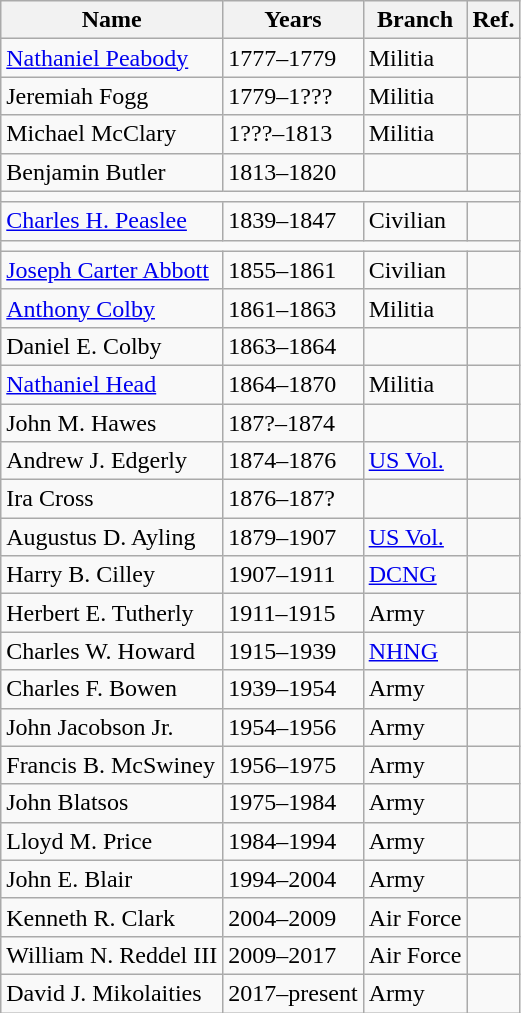<table class="wikitable">
<tr>
<th>Name</th>
<th>Years</th>
<th>Branch</th>
<th>Ref.</th>
</tr>
<tr>
<td><a href='#'>Nathaniel Peabody</a></td>
<td>1777–1779</td>
<td>Militia</td>
<td></td>
</tr>
<tr>
<td>Jeremiah Fogg</td>
<td>1779–1???</td>
<td>Militia</td>
<td></td>
</tr>
<tr>
<td>Michael McClary</td>
<td>1???–1813</td>
<td>Militia</td>
<td></td>
</tr>
<tr>
<td>Benjamin Butler</td>
<td>1813–1820</td>
<td></td>
<td></td>
</tr>
<tr>
<td colspan=4></td>
</tr>
<tr>
<td><a href='#'>Charles H. Peaslee</a></td>
<td>1839–1847</td>
<td>Civilian</td>
<td></td>
</tr>
<tr>
<td colspan=4></td>
</tr>
<tr>
<td><a href='#'>Joseph Carter Abbott</a></td>
<td>1855–1861</td>
<td>Civilian</td>
<td></td>
</tr>
<tr>
<td><a href='#'>Anthony Colby</a></td>
<td>1861–1863</td>
<td>Militia</td>
<td></td>
</tr>
<tr>
<td>Daniel E. Colby</td>
<td>1863–1864</td>
<td></td>
<td></td>
</tr>
<tr>
<td><a href='#'>Nathaniel Head</a></td>
<td>1864–1870</td>
<td>Militia</td>
<td></td>
</tr>
<tr>
<td>John M. Hawes</td>
<td>187?–1874</td>
<td></td>
<td></td>
</tr>
<tr>
<td>Andrew J. Edgerly</td>
<td>1874–1876</td>
<td><a href='#'>US Vol.</a></td>
<td></td>
</tr>
<tr>
<td>Ira Cross</td>
<td>1876–187?</td>
<td></td>
<td></td>
</tr>
<tr>
<td>Augustus D. Ayling</td>
<td>1879–1907</td>
<td><a href='#'>US Vol.</a></td>
<td></td>
</tr>
<tr>
<td>Harry B. Cilley</td>
<td>1907–1911</td>
<td><a href='#'>DCNG</a></td>
<td></td>
</tr>
<tr>
<td>Herbert E. Tutherly</td>
<td>1911–1915</td>
<td>Army</td>
<td></td>
</tr>
<tr>
<td>Charles W. Howard</td>
<td>1915–1939</td>
<td><a href='#'>NHNG</a></td>
<td></td>
</tr>
<tr>
<td>Charles F. Bowen</td>
<td>1939–1954</td>
<td>Army</td>
<td></td>
</tr>
<tr>
<td>John Jacobson Jr.</td>
<td>1954–1956</td>
<td>Army</td>
<td></td>
</tr>
<tr>
<td>Francis B. McSwiney</td>
<td>1956–1975</td>
<td>Army</td>
<td></td>
</tr>
<tr>
<td>John Blatsos</td>
<td>1975–1984</td>
<td>Army</td>
<td></td>
</tr>
<tr>
<td>Lloyd M. Price</td>
<td>1984–1994</td>
<td>Army</td>
<td></td>
</tr>
<tr>
<td>John E. Blair</td>
<td>1994–2004</td>
<td>Army</td>
<td></td>
</tr>
<tr>
<td>Kenneth R. Clark</td>
<td>2004–2009</td>
<td>Air Force</td>
<td></td>
</tr>
<tr>
<td>William N. Reddel III</td>
<td>2009–2017</td>
<td>Air Force</td>
<td></td>
</tr>
<tr>
<td>David J. Mikolaities</td>
<td>2017–present</td>
<td>Army</td>
<td></td>
</tr>
</table>
